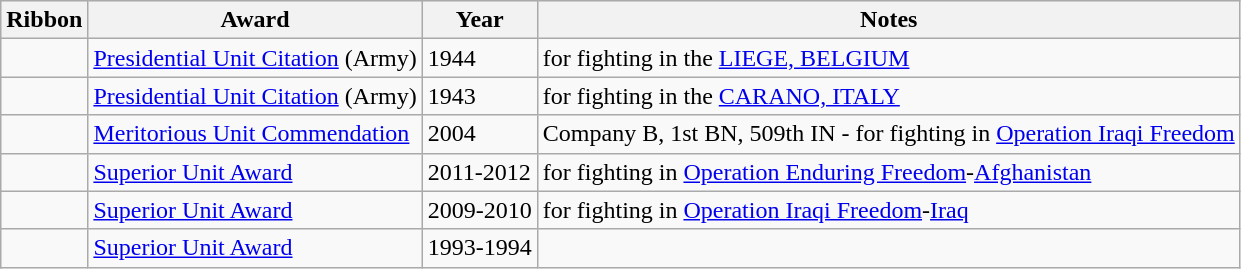<table class="wikitable" style="float:left;">
<tr style="background:#efefef;">
<th>Ribbon</th>
<th>Award</th>
<th>Year</th>
<th>Notes</th>
</tr>
<tr>
<td></td>
<td><a href='#'>Presidential Unit Citation</a> (Army)</td>
<td>1944</td>
<td>for fighting in the <a href='#'>LIEGE, BELGIUM</a></td>
</tr>
<tr>
<td></td>
<td><a href='#'>Presidential Unit Citation</a> (Army)</td>
<td>1943</td>
<td>for fighting in the <a href='#'>CARANO, ITALY</a></td>
</tr>
<tr>
<td></td>
<td><a href='#'>Meritorious Unit Commendation</a></td>
<td>2004</td>
<td>Company B, 1st BN, 509th IN - for fighting in <a href='#'>Operation Iraqi Freedom</a></td>
</tr>
<tr>
<td></td>
<td><a href='#'>Superior Unit Award</a></td>
<td>2011-2012</td>
<td>for fighting in <a href='#'>Operation Enduring Freedom</a>-<a href='#'>Afghanistan</a></td>
</tr>
<tr>
<td></td>
<td><a href='#'>Superior Unit Award</a></td>
<td>2009-2010</td>
<td>for fighting in <a href='#'>Operation Iraqi Freedom</a>-<a href='#'>Iraq</a></td>
</tr>
<tr>
<td></td>
<td><a href='#'>Superior Unit Award</a></td>
<td>1993-1994</td>
<td></td>
</tr>
</table>
